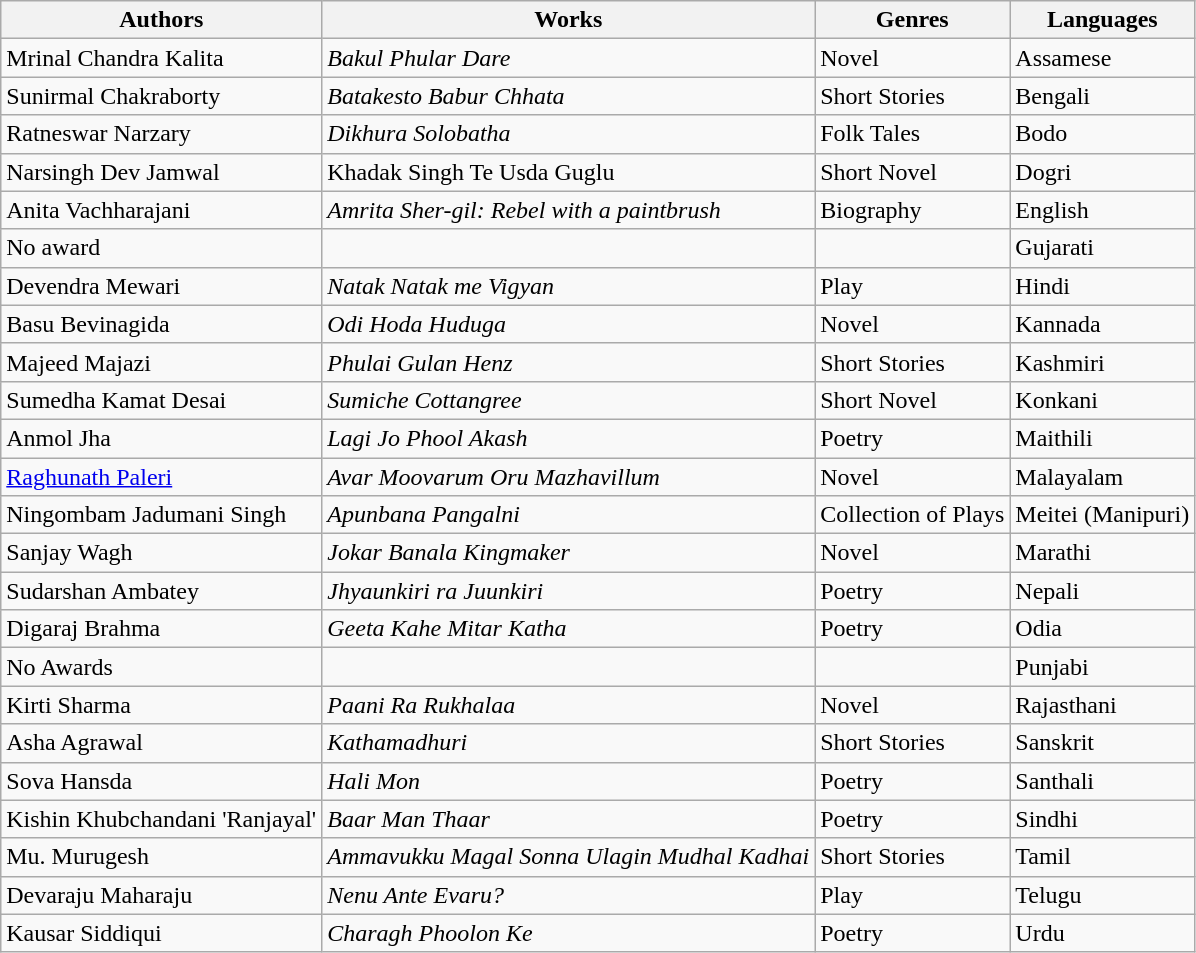<table class="wikitable sortable">
<tr>
<th>Authors</th>
<th>Works</th>
<th>Genres</th>
<th>Languages</th>
</tr>
<tr>
<td>Mrinal Chandra Kalita</td>
<td><em>Bakul Phular Dare</em></td>
<td>Novel</td>
<td>Assamese</td>
</tr>
<tr>
<td>Sunirmal Chakraborty</td>
<td><em>Batakesto Babur Chhata</em></td>
<td>Short Stories</td>
<td>Bengali</td>
</tr>
<tr>
<td>Ratneswar Narzary</td>
<td><em>Dikhura Solobatha</em></td>
<td>Folk Tales</td>
<td>Bodo</td>
</tr>
<tr>
<td>Narsingh Dev Jamwal</td>
<td>Khadak Singh Te Usda Guglu</td>
<td>Short Novel</td>
<td>Dogri</td>
</tr>
<tr>
<td>Anita Vachharajani</td>
<td><em>Amrita Sher-gil: Rebel with a paintbrush</em></td>
<td>Biography</td>
<td>English</td>
</tr>
<tr>
<td>No award</td>
<td></td>
<td></td>
<td>Gujarati</td>
</tr>
<tr>
<td>Devendra Mewari</td>
<td><em>Natak Natak me Vigyan</em></td>
<td>Play</td>
<td>Hindi</td>
</tr>
<tr>
<td>Basu Bevinagida</td>
<td><em>Odi Hoda Huduga</em></td>
<td>Novel</td>
<td>Kannada</td>
</tr>
<tr>
<td>Majeed Majazi</td>
<td><em>Phulai Gulan Henz</em></td>
<td>Short Stories</td>
<td>Kashmiri</td>
</tr>
<tr>
<td>Sumedha Kamat Desai</td>
<td><em>Sumiche Cottangree</em></td>
<td>Short Novel</td>
<td>Konkani</td>
</tr>
<tr>
<td>Anmol Jha</td>
<td><em>Lagi Jo Phool Akash</em></td>
<td>Poetry</td>
<td>Maithili</td>
</tr>
<tr>
<td><a href='#'>Raghunath Paleri</a></td>
<td><em>Avar Moovarum Oru Mazhavillum</em></td>
<td>Novel</td>
<td>Malayalam</td>
</tr>
<tr>
<td>Ningombam Jadumani Singh</td>
<td><em>Apunbana Pangalni</em></td>
<td>Collection of Plays</td>
<td>Meitei (Manipuri)</td>
</tr>
<tr>
<td>Sanjay Wagh</td>
<td><em>Jokar Banala Kingmaker</em></td>
<td>Novel</td>
<td>Marathi</td>
</tr>
<tr>
<td>Sudarshan Ambatey</td>
<td><em>Jhyaunkiri ra Juunkiri</em></td>
<td>Poetry</td>
<td>Nepali</td>
</tr>
<tr>
<td>Digaraj Brahma</td>
<td><em>Geeta Kahe Mitar Katha</em></td>
<td>Poetry</td>
<td>Odia</td>
</tr>
<tr>
<td>No Awards</td>
<td></td>
<td></td>
<td>Punjabi</td>
</tr>
<tr>
<td>Kirti Sharma</td>
<td><em>Paani Ra Rukhalaa</em></td>
<td>Novel</td>
<td>Rajasthani</td>
</tr>
<tr>
<td>Asha Agrawal</td>
<td><em>Kathamadhuri</em></td>
<td>Short Stories</td>
<td>Sanskrit</td>
</tr>
<tr>
<td>Sova Hansda</td>
<td><em>Hali Mon</em></td>
<td>Poetry</td>
<td>Santhali</td>
</tr>
<tr>
<td>Kishin Khubchandani 'Ranjayal'</td>
<td><em>Baar Man Thaar</em></td>
<td>Poetry</td>
<td>Sindhi</td>
</tr>
<tr>
<td>Mu. Murugesh</td>
<td><em>Ammavukku Magal Sonna Ulagin Mudhal Kadhai</em></td>
<td>Short Stories</td>
<td>Tamil</td>
</tr>
<tr>
<td>Devaraju Maharaju</td>
<td><em>Nenu Ante Evaru?</em></td>
<td>Play</td>
<td>Telugu</td>
</tr>
<tr>
<td>Kausar Siddiqui</td>
<td><em>Charagh Phoolon Ke</em></td>
<td>Poetry</td>
<td>Urdu</td>
</tr>
</table>
